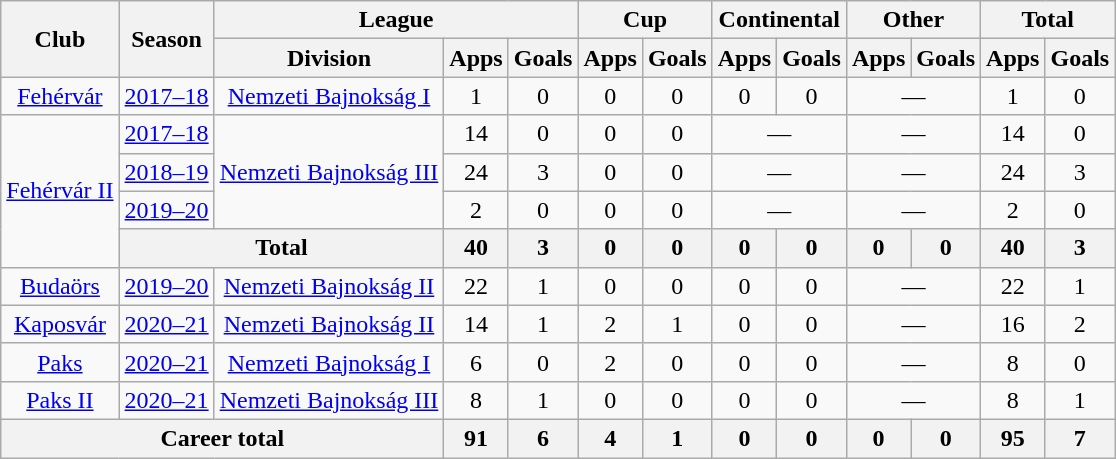<table class="wikitable" style="text-align:center">
<tr>
<th rowspan="2">Club</th>
<th rowspan="2">Season</th>
<th colspan="3">League</th>
<th colspan="2">Cup</th>
<th colspan="2">Continental</th>
<th colspan="2">Other</th>
<th colspan="2">Total</th>
</tr>
<tr>
<th>Division</th>
<th>Apps</th>
<th>Goals</th>
<th>Apps</th>
<th>Goals</th>
<th>Apps</th>
<th>Goals</th>
<th>Apps</th>
<th>Goals</th>
<th>Apps</th>
<th>Goals</th>
</tr>
<tr>
<td rowspan="1"><a href='#'>Fehérvár</a></td>
<td><a href='#'>2017–18</a></td>
<td rowspan="1"><a href='#'>Nemzeti Bajnokság I</a></td>
<td>1</td>
<td>0</td>
<td>0</td>
<td>0</td>
<td>0</td>
<td>0</td>
<td colspan="2">—</td>
<td>1</td>
<td>0</td>
</tr>
<tr>
<td rowspan="4"><a href='#'>Fehérvár II</a></td>
<td><a href='#'>2017–18</a></td>
<td rowspan="3"><a href='#'>Nemzeti Bajnokság III</a></td>
<td>14</td>
<td>0</td>
<td>0</td>
<td>0</td>
<td colspan="2">—</td>
<td colspan="2">—</td>
<td>14</td>
<td>0</td>
</tr>
<tr>
<td><a href='#'>2018–19</a></td>
<td>24</td>
<td>3</td>
<td>0</td>
<td>0</td>
<td colspan="2">—</td>
<td colspan="2">—</td>
<td>24</td>
<td>3</td>
</tr>
<tr>
<td><a href='#'>2019–20</a></td>
<td>2</td>
<td>0</td>
<td>0</td>
<td>0</td>
<td colspan="2">—</td>
<td colspan="2">—</td>
<td>2</td>
<td>0</td>
</tr>
<tr>
<th colspan="2">Total</th>
<th>40</th>
<th>3</th>
<th>0</th>
<th>0</th>
<th>0</th>
<th>0</th>
<th>0</th>
<th>0</th>
<th>40</th>
<th>3</th>
</tr>
<tr>
<td rowspan="1"><a href='#'>Budaörs</a></td>
<td><a href='#'>2019–20</a></td>
<td rowspan="1"><a href='#'>Nemzeti Bajnokság II</a></td>
<td>22</td>
<td>1</td>
<td>0</td>
<td>0</td>
<td>0</td>
<td>0</td>
<td colspan="2">—</td>
<td>22</td>
<td>1</td>
</tr>
<tr>
<td rowspan="1"><a href='#'>Kaposvár</a></td>
<td><a href='#'>2020–21</a></td>
<td rowspan="1"><a href='#'>Nemzeti Bajnokság II</a></td>
<td>14</td>
<td>1</td>
<td>2</td>
<td>1</td>
<td>0</td>
<td>0</td>
<td colspan="2">—</td>
<td>16</td>
<td>2</td>
</tr>
<tr>
<td rowspan="1"><a href='#'>Paks</a></td>
<td><a href='#'>2020–21</a></td>
<td rowspan="1"><a href='#'>Nemzeti Bajnokság I</a></td>
<td>6</td>
<td>0</td>
<td>2</td>
<td>0</td>
<td>0</td>
<td>0</td>
<td colspan="2">—</td>
<td>8</td>
<td>0</td>
</tr>
<tr>
<td rowspan="1"><a href='#'>Paks II</a></td>
<td><a href='#'>2020–21</a></td>
<td rowspan="1"><a href='#'>Nemzeti Bajnokság III</a></td>
<td>8</td>
<td>1</td>
<td>0</td>
<td>0</td>
<td>0</td>
<td>0</td>
<td colspan="2">—</td>
<td>8</td>
<td>1</td>
</tr>
<tr>
<th colspan="3">Career total</th>
<th>91</th>
<th>6</th>
<th>4</th>
<th>1</th>
<th>0</th>
<th>0</th>
<th>0</th>
<th>0</th>
<th>95</th>
<th>7</th>
</tr>
</table>
